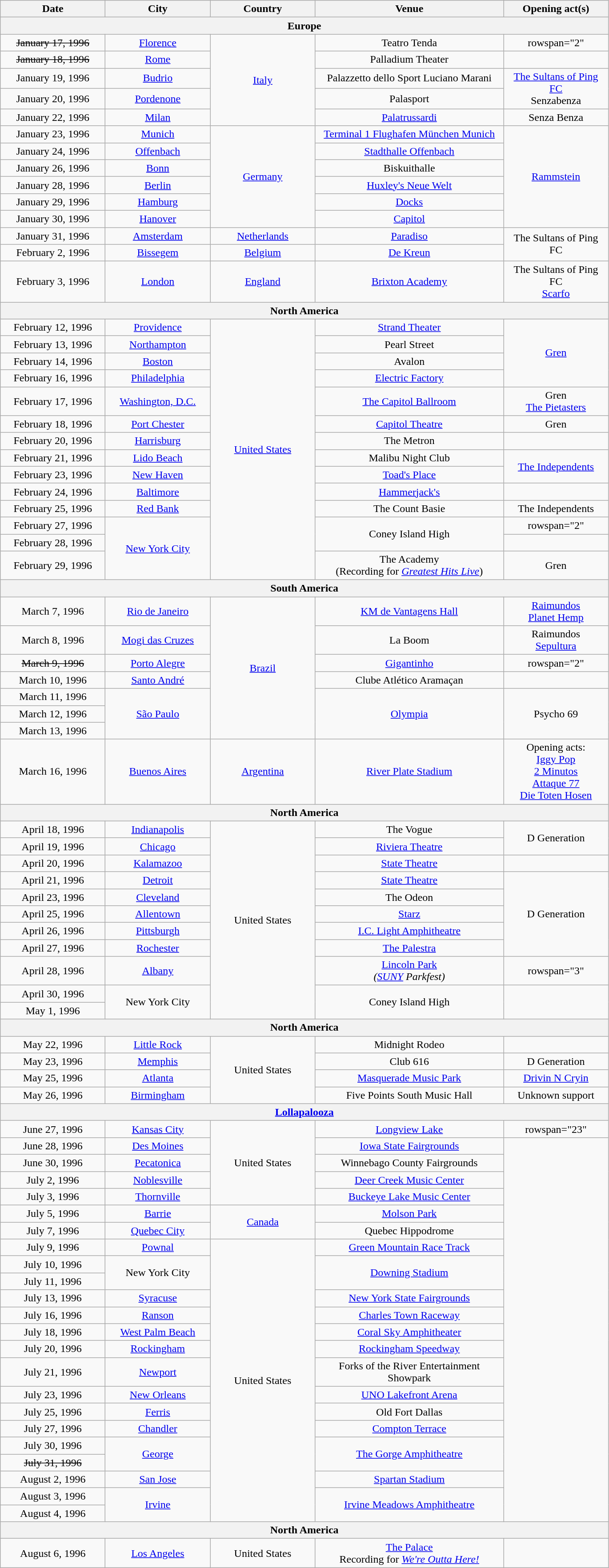<table class="wikitable" style="text-align:center;">
<tr>
<th width="150">Date</th>
<th width="150">City</th>
<th width="150">Country</th>
<th width="275">Venue</th>
<th width="150">Opening act(s)</th>
</tr>
<tr>
<th colspan="5">Europe</th>
</tr>
<tr>
<td><s>January 17, 1996</s></td>
<td><a href='#'>Florence</a></td>
<td rowspan="5"><a href='#'>Italy</a></td>
<td>Teatro Tenda</td>
<td>rowspan="2" </td>
</tr>
<tr>
<td><s>January 18, 1996</s></td>
<td><a href='#'>Rome</a></td>
<td>Palladium Theater</td>
</tr>
<tr>
<td>January 19, 1996</td>
<td><a href='#'>Budrio</a></td>
<td>Palazzetto dello Sport Luciano Marani</td>
<td rowspan="2"><a href='#'>The Sultans of Ping FC</a><br>Senzabenza</td>
</tr>
<tr>
<td>January 20, 1996</td>
<td><a href='#'>Pordenone</a></td>
<td>Palasport</td>
</tr>
<tr>
<td>January 22, 1996</td>
<td><a href='#'>Milan</a></td>
<td><a href='#'>Palatrussardi</a></td>
<td>Senza Benza</td>
</tr>
<tr>
<td>January 23, 1996</td>
<td><a href='#'>Munich</a></td>
<td rowspan="6"><a href='#'>Germany</a></td>
<td><a href='#'>Terminal 1 Flughafen München Munich</a></td>
<td rowspan="6"><a href='#'>Rammstein</a></td>
</tr>
<tr>
<td>January 24, 1996</td>
<td><a href='#'>Offenbach</a></td>
<td><a href='#'>Stadthalle Offenbach</a></td>
</tr>
<tr>
<td>January 26, 1996</td>
<td><a href='#'>Bonn</a></td>
<td>Biskuithalle</td>
</tr>
<tr>
<td>January 28, 1996</td>
<td><a href='#'>Berlin</a></td>
<td><a href='#'>Huxley's Neue Welt</a></td>
</tr>
<tr>
<td>January 29, 1996</td>
<td><a href='#'>Hamburg</a></td>
<td><a href='#'>Docks</a></td>
</tr>
<tr>
<td>January 30, 1996</td>
<td><a href='#'>Hanover</a></td>
<td><a href='#'>Capitol</a></td>
</tr>
<tr>
<td>January 31, 1996</td>
<td><a href='#'>Amsterdam</a></td>
<td><a href='#'>Netherlands</a></td>
<td><a href='#'>Paradiso</a></td>
<td rowspan="2">The Sultans of Ping FC</td>
</tr>
<tr>
<td>February 2, 1996</td>
<td><a href='#'>Bissegem</a></td>
<td><a href='#'>Belgium</a></td>
<td><a href='#'>De Kreun</a></td>
</tr>
<tr>
<td>February 3, 1996</td>
<td><a href='#'>London</a></td>
<td><a href='#'>England</a></td>
<td><a href='#'>Brixton Academy</a></td>
<td>The Sultans of Ping FC<br><a href='#'>Scarfo</a></td>
</tr>
<tr>
<th colspan="5">North America</th>
</tr>
<tr>
<td>February 12, 1996</td>
<td><a href='#'>Providence</a></td>
<td rowspan="14"><a href='#'>United States</a></td>
<td><a href='#'>Strand Theater</a></td>
<td rowspan="4"><a href='#'>Gren</a></td>
</tr>
<tr>
<td>February 13, 1996</td>
<td><a href='#'>Northampton</a></td>
<td>Pearl Street</td>
</tr>
<tr>
<td>February 14, 1996</td>
<td><a href='#'>Boston</a></td>
<td>Avalon</td>
</tr>
<tr>
<td>February 16, 1996</td>
<td><a href='#'>Philadelphia</a></td>
<td><a href='#'>Electric Factory</a></td>
</tr>
<tr>
<td>February 17, 1996</td>
<td><a href='#'>Washington, D.C.</a></td>
<td><a href='#'>The Capitol Ballroom</a></td>
<td>Gren<br><a href='#'>The Pietasters</a></td>
</tr>
<tr>
<td>February 18, 1996</td>
<td><a href='#'>Port Chester</a></td>
<td><a href='#'>Capitol Theatre</a></td>
<td>Gren</td>
</tr>
<tr>
<td>February 20, 1996</td>
<td><a href='#'>Harrisburg</a></td>
<td>The Metron</td>
<td></td>
</tr>
<tr>
<td>February 21, 1996</td>
<td><a href='#'>Lido Beach</a></td>
<td>Malibu Night Club</td>
<td rowspan="2"><a href='#'>The Independents</a></td>
</tr>
<tr>
<td>February 23, 1996</td>
<td><a href='#'>New Haven</a></td>
<td><a href='#'>Toad's Place</a></td>
</tr>
<tr>
<td>February 24, 1996</td>
<td><a href='#'>Baltimore</a></td>
<td><a href='#'>Hammerjack's</a></td>
<td></td>
</tr>
<tr>
<td>February 25, 1996</td>
<td><a href='#'>Red Bank</a></td>
<td>The Count Basie</td>
<td>The Independents</td>
</tr>
<tr>
<td>February 27, 1996</td>
<td rowspan="3"><a href='#'>New York City</a></td>
<td rowspan="2">Coney Island High</td>
<td>rowspan="2" </td>
</tr>
<tr>
<td>February 28, 1996</td>
</tr>
<tr>
<td>February 29, 1996</td>
<td>The Academy<br>(Recording for <em><a href='#'>Greatest Hits Live</a></em>)</td>
<td>Gren</td>
</tr>
<tr>
<th colspan="5">South America</th>
</tr>
<tr>
<td>March 7, 1996</td>
<td><a href='#'>Rio de Janeiro</a></td>
<td rowspan="7"><a href='#'>Brazil</a></td>
<td><a href='#'>KM de Vantagens Hall</a></td>
<td><a href='#'>Raimundos</a><br><a href='#'>Planet Hemp</a></td>
</tr>
<tr>
<td>March 8, 1996</td>
<td><a href='#'>Mogi das Cruzes</a></td>
<td>La Boom</td>
<td>Raimundos<br><a href='#'>Sepultura</a></td>
</tr>
<tr>
<td><s>March 9, 1996</s></td>
<td><a href='#'>Porto Alegre</a></td>
<td><a href='#'>Gigantinho</a></td>
<td>rowspan="2" </td>
</tr>
<tr>
<td>March 10, 1996</td>
<td><a href='#'>Santo André</a></td>
<td>Clube Atlético Aramaçan</td>
</tr>
<tr>
<td>March 11, 1996</td>
<td rowspan="3"><a href='#'>São Paulo</a></td>
<td rowspan="3"><a href='#'>Olympia</a></td>
<td rowspan="3">Psycho 69</td>
</tr>
<tr>
<td>March 12, 1996</td>
</tr>
<tr>
<td>March 13, 1996</td>
</tr>
<tr>
<td>March 16, 1996</td>
<td><a href='#'>Buenos Aires</a></td>
<td><a href='#'>Argentina</a></td>
<td><a href='#'>River Plate Stadium</a></td>
<td>Opening acts:<br><a href='#'>Iggy Pop</a><br><a href='#'>2 Minutos</a><br><a href='#'>Attaque 77</a><br><a href='#'>Die Toten Hosen</a></td>
</tr>
<tr>
<th colspan="5">North America</th>
</tr>
<tr>
<td>April 18, 1996</td>
<td><a href='#'>Indianapolis</a></td>
<td rowspan="11">United States</td>
<td>The Vogue</td>
<td rowspan="2">D Generation</td>
</tr>
<tr>
<td>April 19, 1996</td>
<td><a href='#'>Chicago</a></td>
<td><a href='#'>Riviera Theatre</a></td>
</tr>
<tr>
<td>April 20, 1996</td>
<td><a href='#'>Kalamazoo</a></td>
<td><a href='#'>State Theatre</a></td>
<td></td>
</tr>
<tr>
<td>April 21, 1996</td>
<td><a href='#'>Detroit</a></td>
<td><a href='#'>State Theatre</a></td>
<td rowspan="5">D Generation</td>
</tr>
<tr>
<td>April 23, 1996</td>
<td><a href='#'>Cleveland</a></td>
<td>The Odeon</td>
</tr>
<tr>
<td>April 25, 1996</td>
<td><a href='#'>Allentown</a></td>
<td><a href='#'>Starz</a></td>
</tr>
<tr>
<td>April 26, 1996</td>
<td><a href='#'>Pittsburgh</a></td>
<td><a href='#'>I.C. Light Amphitheatre</a></td>
</tr>
<tr>
<td>April 27, 1996</td>
<td><a href='#'>Rochester</a></td>
<td><a href='#'>The Palestra</a></td>
</tr>
<tr>
<td>April 28, 1996</td>
<td><a href='#'>Albany</a></td>
<td><a href='#'>Lincoln Park</a><br><em>(<a href='#'>SUNY</a> Parkfest)</em></td>
<td>rowspan="3" </td>
</tr>
<tr>
<td>April 30, 1996</td>
<td rowspan="2">New York City</td>
<td rowspan="2">Coney Island High</td>
</tr>
<tr>
<td>May 1, 1996</td>
</tr>
<tr>
<th colspan="5">North America</th>
</tr>
<tr>
<td>May 22, 1996</td>
<td><a href='#'>Little Rock</a></td>
<td rowspan="4">United States</td>
<td>Midnight Rodeo</td>
<td></td>
</tr>
<tr>
<td>May 23, 1996</td>
<td><a href='#'>Memphis</a></td>
<td>Club 616</td>
<td>D Generation</td>
</tr>
<tr>
<td>May 25, 1996</td>
<td><a href='#'>Atlanta</a></td>
<td><a href='#'>Masquerade Music Park</a></td>
<td><a href='#'>Drivin N Cryin</a></td>
</tr>
<tr>
<td>May 26, 1996</td>
<td><a href='#'>Birmingham</a></td>
<td>Five Points South Music Hall</td>
<td>Unknown support</td>
</tr>
<tr>
<th colspan="5"><a href='#'>Lollapalooza</a></th>
</tr>
<tr>
<td>June 27, 1996</td>
<td><a href='#'>Kansas City</a></td>
<td rowspan="5">United States</td>
<td><a href='#'>Longview Lake</a></td>
<td>rowspan="23" </td>
</tr>
<tr>
<td>June 28, 1996</td>
<td><a href='#'>Des Moines</a></td>
<td><a href='#'>Iowa State Fairgrounds</a></td>
</tr>
<tr>
<td>June 30, 1996</td>
<td><a href='#'>Pecatonica</a></td>
<td>Winnebago County Fairgrounds</td>
</tr>
<tr>
<td>July 2, 1996</td>
<td><a href='#'>Noblesville</a></td>
<td><a href='#'>Deer Creek Music Center</a></td>
</tr>
<tr>
<td>July 3, 1996</td>
<td><a href='#'>Thornville</a></td>
<td><a href='#'>Buckeye Lake Music Center</a></td>
</tr>
<tr>
<td>July 5, 1996</td>
<td><a href='#'>Barrie</a></td>
<td rowspan="2"><a href='#'>Canada</a></td>
<td><a href='#'>Molson Park</a></td>
</tr>
<tr>
<td>July 7, 1996</td>
<td><a href='#'>Quebec City</a></td>
<td>Quebec Hippodrome</td>
</tr>
<tr>
<td>July 9, 1996</td>
<td><a href='#'>Pownal</a></td>
<td rowspan="16">United States</td>
<td><a href='#'>Green Mountain Race Track</a></td>
</tr>
<tr>
<td>July 10, 1996</td>
<td rowspan="2">New York City</td>
<td rowspan="2"><a href='#'>Downing Stadium</a></td>
</tr>
<tr>
<td>July 11, 1996</td>
</tr>
<tr>
<td>July 13, 1996</td>
<td><a href='#'>Syracuse</a></td>
<td><a href='#'>New York State Fairgrounds</a></td>
</tr>
<tr>
<td>July 16, 1996</td>
<td><a href='#'>Ranson</a></td>
<td><a href='#'>Charles Town Raceway</a></td>
</tr>
<tr>
<td>July 18, 1996</td>
<td><a href='#'>West Palm Beach</a></td>
<td><a href='#'>Coral Sky Amphitheater</a></td>
</tr>
<tr>
<td>July 20, 1996</td>
<td><a href='#'>Rockingham</a></td>
<td><a href='#'>Rockingham Speedway</a></td>
</tr>
<tr>
<td>July 21, 1996</td>
<td><a href='#'>Newport</a></td>
<td>Forks of the River Entertainment Showpark</td>
</tr>
<tr>
<td>July 23, 1996</td>
<td><a href='#'>New Orleans</a></td>
<td><a href='#'>UNO Lakefront Arena</a></td>
</tr>
<tr>
<td>July 25, 1996</td>
<td><a href='#'>Ferris</a></td>
<td>Old Fort Dallas</td>
</tr>
<tr>
<td>July 27, 1996</td>
<td><a href='#'>Chandler</a></td>
<td><a href='#'>Compton Terrace</a></td>
</tr>
<tr>
<td>July 30, 1996</td>
<td rowspan="2"><a href='#'>George</a></td>
<td rowspan="2"><a href='#'>The Gorge Amphitheatre</a></td>
</tr>
<tr>
<td><s>July 31, 1996</s></td>
</tr>
<tr>
<td>August 2, 1996</td>
<td><a href='#'>San Jose</a></td>
<td><a href='#'>Spartan Stadium</a></td>
</tr>
<tr>
<td>August 3, 1996</td>
<td rowspan="2"><a href='#'>Irvine</a></td>
<td rowspan="2"><a href='#'>Irvine Meadows Amphitheatre</a></td>
</tr>
<tr>
<td>August 4, 1996</td>
</tr>
<tr>
<th colspan="5">North America</th>
</tr>
<tr>
<td>August 6, 1996</td>
<td><a href='#'>Los Angeles</a></td>
<td>United States</td>
<td><a href='#'>The Palace</a><br>Recording for <em><a href='#'>We're Outta Here!</a></em></td>
<td></td>
</tr>
</table>
